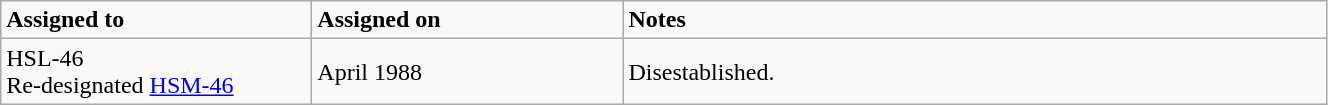<table class="wikitable" style="width: 70%;">
<tr>
<td style="width: 200px;"><strong>Assigned to</strong></td>
<td style="width: 200px;"><strong>Assigned on</strong></td>
<td><strong>Notes</strong></td>
</tr>
<tr>
<td>HSL-46<br>Re-designated <a href='#'>HSM-46</a></td>
<td>April 1988</td>
<td>Disestablished.</td>
</tr>
</table>
